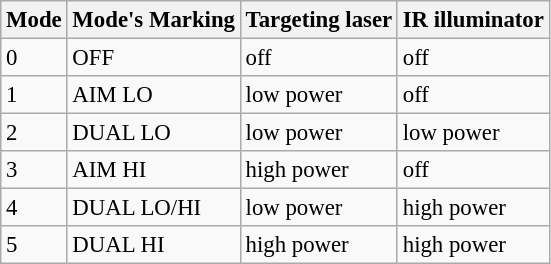<table class="wikitable" style="font-size: 95%;">
<tr>
<th>Mode</th>
<th>Mode's Marking</th>
<th>Targeting laser</th>
<th>IR illuminator</th>
</tr>
<tr>
<td>0</td>
<td>OFF</td>
<td>off</td>
<td>off</td>
</tr>
<tr>
<td>1</td>
<td>AIM LO</td>
<td>low power</td>
<td>off</td>
</tr>
<tr>
<td>2</td>
<td>DUAL LO</td>
<td>low power</td>
<td>low power</td>
</tr>
<tr>
<td>3</td>
<td>AIM HI</td>
<td>high power</td>
<td>off</td>
</tr>
<tr>
<td>4</td>
<td>DUAL LO/HI</td>
<td>low power</td>
<td>high power</td>
</tr>
<tr>
<td>5</td>
<td>DUAL HI</td>
<td>high power</td>
<td>high power</td>
</tr>
</table>
